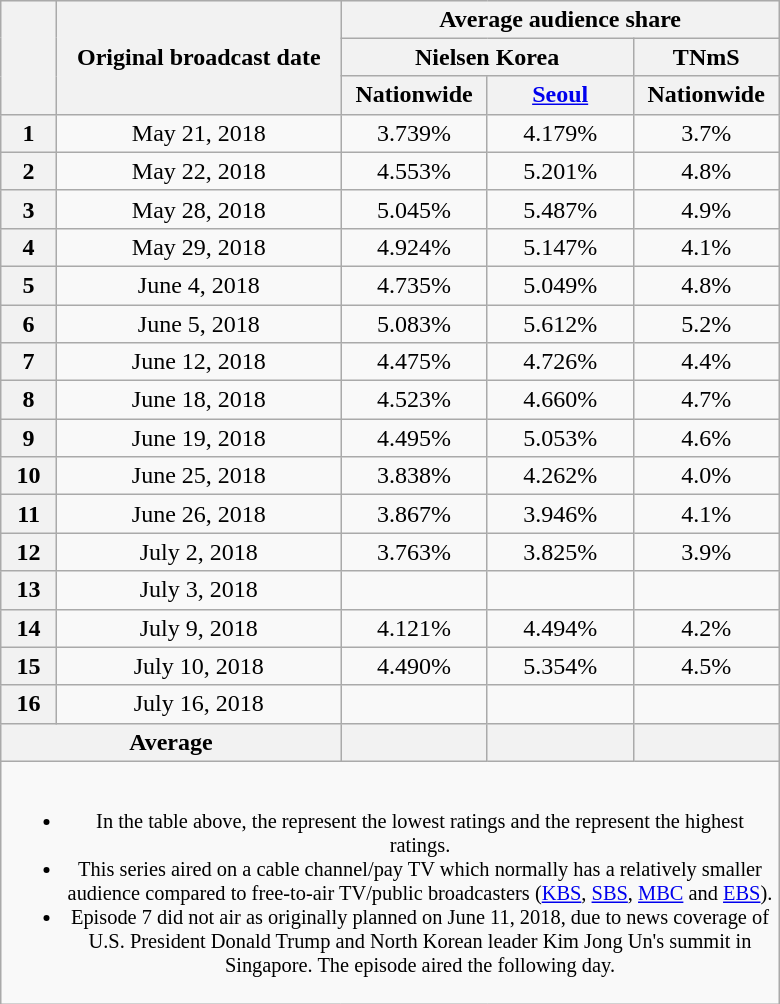<table class="wikitable" style="text-align:center;max-width:520px; margin-left: auto; margin-right: auto; border: none;">
<tr>
</tr>
<tr>
<th rowspan="3"></th>
<th rowspan="3">Original broadcast date</th>
<th colspan="4">Average audience share</th>
</tr>
<tr>
<th colspan="2">Nielsen Korea</th>
<th>TNmS</th>
</tr>
<tr>
<th width="90">Nationwide</th>
<th width="90"><a href='#'>Seoul</a></th>
<th width="90">Nationwide</th>
</tr>
<tr>
<th>1</th>
<td>May 21, 2018</td>
<td>3.739%</td>
<td>4.179%</td>
<td>3.7%</td>
</tr>
<tr>
<th>2</th>
<td>May 22, 2018</td>
<td>4.553%</td>
<td>5.201%</td>
<td>4.8%</td>
</tr>
<tr>
<th>3</th>
<td>May 28, 2018</td>
<td>5.045%</td>
<td>5.487%</td>
<td>4.9%</td>
</tr>
<tr>
<th>4</th>
<td>May 29, 2018</td>
<td>4.924%</td>
<td>5.147%</td>
<td>4.1%</td>
</tr>
<tr>
<th>5</th>
<td>June 4, 2018</td>
<td>4.735%</td>
<td>5.049%</td>
<td>4.8%</td>
</tr>
<tr>
<th>6</th>
<td>June 5, 2018</td>
<td>5.083%</td>
<td>5.612%</td>
<td>5.2%</td>
</tr>
<tr>
<th>7</th>
<td>June 12, 2018</td>
<td>4.475%</td>
<td>4.726%</td>
<td>4.4%</td>
</tr>
<tr>
<th>8</th>
<td>June 18, 2018</td>
<td>4.523%</td>
<td>4.660%</td>
<td>4.7%</td>
</tr>
<tr>
<th>9</th>
<td>June 19, 2018</td>
<td>4.495%</td>
<td>5.053%</td>
<td>4.6%</td>
</tr>
<tr>
<th>10</th>
<td>June 25, 2018</td>
<td>3.838%</td>
<td>4.262%</td>
<td>4.0%</td>
</tr>
<tr>
<th>11</th>
<td>June 26, 2018</td>
<td>3.867%</td>
<td>3.946%</td>
<td>4.1%</td>
</tr>
<tr>
<th>12</th>
<td>July 2, 2018</td>
<td>3.763%</td>
<td>3.825%</td>
<td>3.9%</td>
</tr>
<tr>
<th>13</th>
<td>July 3, 2018</td>
<td></td>
<td></td>
<td></td>
</tr>
<tr>
<th>14</th>
<td>July 9, 2018</td>
<td>4.121%</td>
<td>4.494%</td>
<td>4.2%</td>
</tr>
<tr>
<th>15</th>
<td>July 10, 2018</td>
<td>4.490%</td>
<td>5.354%</td>
<td>4.5%</td>
</tr>
<tr>
<th>16</th>
<td>July 16, 2018</td>
<td></td>
<td></td>
<td></td>
</tr>
<tr>
<th colspan="2">Average</th>
<th></th>
<th></th>
<th></th>
</tr>
<tr>
<td colspan="5" style="font-size:85%"><br><ul><li>In the table above, the <strong></strong> represent the lowest ratings and the <strong></strong> represent the highest ratings.</li><li>This series aired on a cable channel/pay TV which normally has a relatively smaller audience compared to free-to-air TV/public broadcasters (<a href='#'>KBS</a>, <a href='#'>SBS</a>, <a href='#'>MBC</a> and <a href='#'>EBS</a>).</li><li>Episode 7 did not air as originally planned on June 11, 2018, due to news coverage of U.S. President Donald Trump and North Korean leader Kim Jong Un's summit in Singapore. The episode aired the following day.</li></ul></td>
</tr>
</table>
